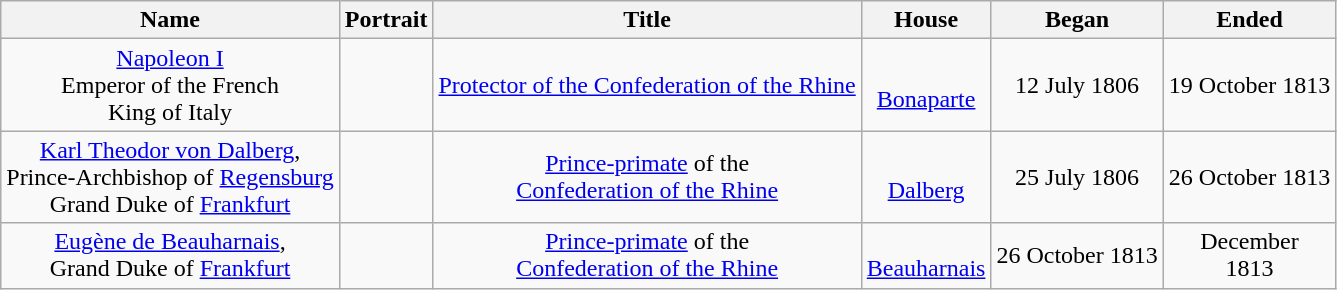<table class="wikitable" style="text-align:center;">
<tr>
<th scope="col">Name</th>
<th scope="col">Portrait</th>
<th scope="col">Title</th>
<th scope="col">House</th>
<th scope="col">Began</th>
<th scope="col">Ended</th>
</tr>
<tr>
<td><a href='#'>Napoleon I</a><br>Emperor of the French<br>King of Italy</td>
<td></td>
<td><a href='#'>Protector of the Confederation of the Rhine</a></td>
<td><br><a href='#'>Bonaparte</a></td>
<td>12 July 1806</td>
<td>19 October 1813</td>
</tr>
<tr>
<td><a href='#'>Karl Theodor von Dalberg</a>,<br>Prince-Archbishop of <a href='#'>Regensburg</a><br>Grand Duke of <a href='#'>Frankfurt</a></td>
<td></td>
<td><a href='#'>Prince-primate</a> of the<br><a href='#'>Confederation of the Rhine</a></td>
<td><br><a href='#'>Dalberg</a></td>
<td>25 July 1806</td>
<td>26 October 1813</td>
</tr>
<tr>
<td><a href='#'>Eugène de Beauharnais</a>,<br>Grand Duke of <a href='#'>Frankfurt</a></td>
<td></td>
<td><a href='#'>Prince-primate</a> of the<br><a href='#'>Confederation of the Rhine</a></td>
<td><br><a href='#'>Beauharnais</a></td>
<td>26 October 1813</td>
<td>December<br>1813</td>
</tr>
</table>
